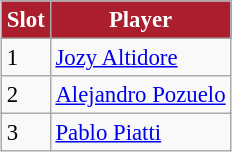<table class="wikitable" style="text-align:left; margin-left:1em; font-size:95%;">
<tr>
<th style="background:#AB1E2D; color:white; text-align:center;">Slot</th>
<th style="background:#AB1E2D; color:white; text-align:center;">Player</th>
</tr>
<tr>
<td>1</td>
<td> <a href='#'>Jozy Altidore</a></td>
</tr>
<tr>
<td>2</td>
<td> <a href='#'>Alejandro Pozuelo</a></td>
</tr>
<tr>
<td>3</td>
<td> <a href='#'>Pablo Piatti</a></td>
</tr>
</table>
